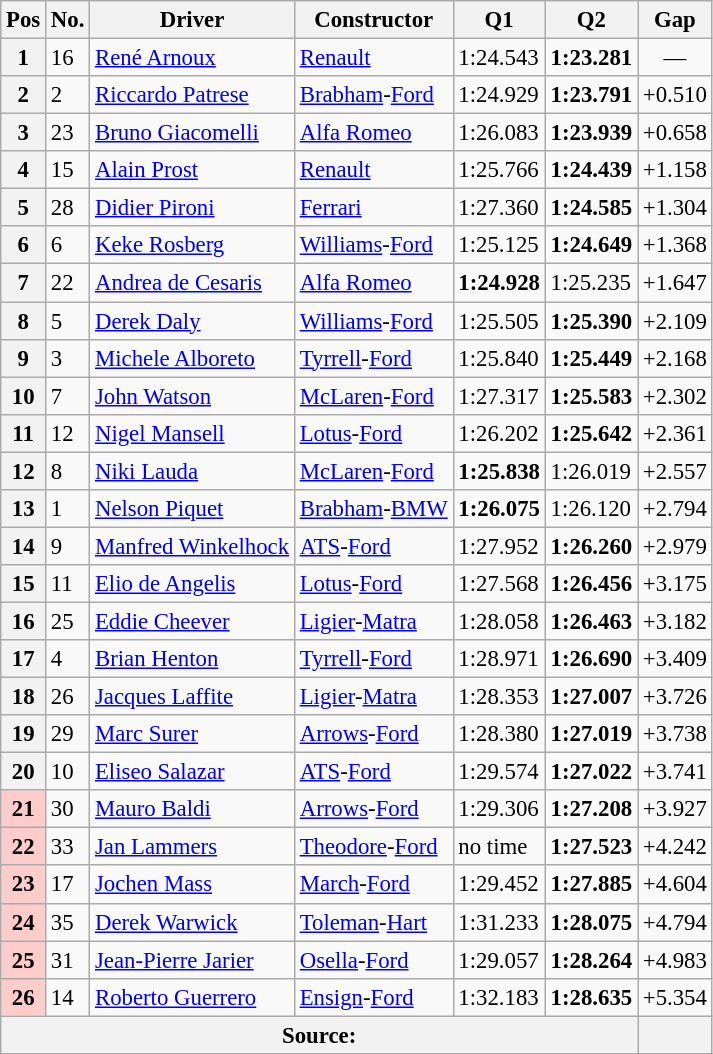<table class="wikitable sortable" style="font-size:95%;">
<tr>
<th>Pos</th>
<th>No.</th>
<th>Driver</th>
<th>Constructor</th>
<th>Q1</th>
<th>Q2</th>
<th>Gap</th>
</tr>
<tr>
<th>1</th>
<td>16</td>
<td> <a href='#'>René Arnoux</a></td>
<td><a href='#'>Renault</a></td>
<td>1:24.543</td>
<td><strong>1:23.281</strong></td>
<td align="center">—</td>
</tr>
<tr>
<th>2</th>
<td>2</td>
<td> <a href='#'>Riccardo Patrese</a></td>
<td><a href='#'>Brabham</a>-<a href='#'>Ford</a></td>
<td>1:24.929</td>
<td><strong>1:23.791</strong></td>
<td>+0.510</td>
</tr>
<tr>
<th>3</th>
<td>23</td>
<td> <a href='#'>Bruno Giacomelli</a></td>
<td><a href='#'>Alfa Romeo</a></td>
<td>1:26.083</td>
<td><strong>1:23.939</strong></td>
<td>+0.658</td>
</tr>
<tr>
<th>4</th>
<td>15</td>
<td> <a href='#'>Alain Prost</a></td>
<td><a href='#'>Renault</a></td>
<td>1:25.766</td>
<td><strong>1:24.439</strong></td>
<td>+1.158</td>
</tr>
<tr>
<th>5</th>
<td>28</td>
<td> <a href='#'>Didier Pironi</a></td>
<td><a href='#'>Ferrari</a></td>
<td>1:27.360</td>
<td><strong>1:24.585</strong></td>
<td>+1.304</td>
</tr>
<tr>
<th>6</th>
<td>6</td>
<td> <a href='#'>Keke Rosberg</a></td>
<td><a href='#'>Williams</a>-<a href='#'>Ford</a></td>
<td>1:25.125</td>
<td><strong>1:24.649</strong></td>
<td>+1.368</td>
</tr>
<tr>
<th>7</th>
<td>22</td>
<td> <a href='#'>Andrea de Cesaris</a></td>
<td><a href='#'>Alfa Romeo</a></td>
<td><strong>1:24.928</strong></td>
<td>1:25.235</td>
<td>+1.647</td>
</tr>
<tr>
<th>8</th>
<td>5</td>
<td> <a href='#'>Derek Daly</a></td>
<td><a href='#'>Williams</a>-<a href='#'>Ford</a></td>
<td>1:25.505</td>
<td><strong>1:25.390</strong></td>
<td>+2.109</td>
</tr>
<tr>
<th>9</th>
<td>3</td>
<td> <a href='#'>Michele Alboreto</a></td>
<td><a href='#'>Tyrrell</a>-<a href='#'>Ford</a></td>
<td>1:25.840</td>
<td><strong>1:25.449</strong></td>
<td>+2.168</td>
</tr>
<tr>
<th>10</th>
<td>7</td>
<td> <a href='#'>John Watson</a></td>
<td><a href='#'>McLaren</a>-<a href='#'>Ford</a></td>
<td>1:27.317</td>
<td><strong>1:25.583</strong></td>
<td>+2.302</td>
</tr>
<tr>
<th>11</th>
<td>12</td>
<td> <a href='#'>Nigel Mansell</a></td>
<td><a href='#'>Lotus</a>-<a href='#'>Ford</a></td>
<td>1:26.202</td>
<td><strong>1:25.642</strong></td>
<td>+2.361</td>
</tr>
<tr>
<th>12</th>
<td>8</td>
<td> <a href='#'>Niki Lauda</a></td>
<td><a href='#'>McLaren</a>-<a href='#'>Ford</a></td>
<td><strong>1:25.838</strong></td>
<td>1:26.019</td>
<td>+2.557</td>
</tr>
<tr>
<th>13</th>
<td>1</td>
<td> <a href='#'>Nelson Piquet</a></td>
<td><a href='#'>Brabham</a>-<a href='#'>BMW</a></td>
<td><strong>1:26.075</strong></td>
<td>1:26.120</td>
<td>+2.794</td>
</tr>
<tr>
<th>14</th>
<td>9</td>
<td> <a href='#'>Manfred Winkelhock</a></td>
<td><a href='#'>ATS</a>-<a href='#'>Ford</a></td>
<td>1:27.952</td>
<td><strong>1:26.260</strong></td>
<td>+2.979</td>
</tr>
<tr>
<th>15</th>
<td>11</td>
<td> <a href='#'>Elio de Angelis</a></td>
<td><a href='#'>Lotus</a>-<a href='#'>Ford</a></td>
<td>1:27.568</td>
<td><strong>1:26.456</strong></td>
<td>+3.175</td>
</tr>
<tr>
<th>16</th>
<td>25</td>
<td> <a href='#'>Eddie Cheever</a></td>
<td><a href='#'>Ligier</a>-<a href='#'>Matra</a></td>
<td>1:28.058</td>
<td><strong>1:26.463</strong></td>
<td>+3.182</td>
</tr>
<tr>
<th>17</th>
<td>4</td>
<td> <a href='#'>Brian Henton</a></td>
<td><a href='#'>Tyrrell</a>-<a href='#'>Ford</a></td>
<td>1:28.971</td>
<td><strong>1:26.690</strong></td>
<td>+3.409</td>
</tr>
<tr>
<th>18</th>
<td>26</td>
<td> <a href='#'>Jacques Laffite</a></td>
<td><a href='#'>Ligier</a>-<a href='#'>Matra</a></td>
<td>1:28.353</td>
<td><strong>1:27.007</strong></td>
<td>+3.726</td>
</tr>
<tr>
<th>19</th>
<td>29</td>
<td> <a href='#'>Marc Surer</a></td>
<td><a href='#'>Arrows</a>-<a href='#'>Ford</a></td>
<td>1:28.380</td>
<td><strong>1:27.019</strong></td>
<td>+3.738</td>
</tr>
<tr>
<th>20</th>
<td>10</td>
<td> <a href='#'>Eliseo Salazar</a></td>
<td><a href='#'>ATS</a>-<a href='#'>Ford</a></td>
<td>1:29.574</td>
<td><strong>1:27.022</strong></td>
<td>+3.741</td>
</tr>
<tr>
<th style="background:#ffcccc;">21</th>
<td>30</td>
<td> <a href='#'>Mauro Baldi</a></td>
<td><a href='#'>Arrows</a>-<a href='#'>Ford</a></td>
<td>1:29.306</td>
<td><strong>1:27.208</strong></td>
<td>+3.927</td>
</tr>
<tr>
<th style="background:#ffcccc;">22</th>
<td>33</td>
<td> <a href='#'>Jan Lammers</a></td>
<td><a href='#'>Theodore</a>-<a href='#'>Ford</a></td>
<td>no time</td>
<td><strong>1:27.523</strong></td>
<td>+4.242</td>
</tr>
<tr>
<th style="background:#ffcccc;">23</th>
<td>17</td>
<td> <a href='#'>Jochen Mass</a></td>
<td><a href='#'>March</a>-<a href='#'>Ford</a></td>
<td>1:29.452</td>
<td><strong>1:27.885</strong></td>
<td>+4.604</td>
</tr>
<tr>
<th style="background:#ffcccc;">24</th>
<td>35</td>
<td> <a href='#'>Derek Warwick</a></td>
<td><a href='#'>Toleman</a>-<a href='#'>Hart</a></td>
<td>1:31.233</td>
<td><strong>1:28.075</strong></td>
<td>+4.794</td>
</tr>
<tr>
<th style="background:#ffcccc;">25</th>
<td>31</td>
<td> <a href='#'>Jean-Pierre Jarier</a></td>
<td><a href='#'>Osella</a>-<a href='#'>Ford</a></td>
<td>1:29.057</td>
<td><strong>1:28.264</strong></td>
<td>+4.983</td>
</tr>
<tr>
<th style="background:#ffcccc;">26</th>
<td>14</td>
<td> <a href='#'>Roberto Guerrero</a></td>
<td><a href='#'>Ensign</a>-<a href='#'>Ford</a></td>
<td>1:32.183</td>
<td><strong>1:28.635</strong></td>
<td>+5.354</td>
</tr>
<tr>
<th colspan="6">Source: </th>
<th></th>
</tr>
</table>
